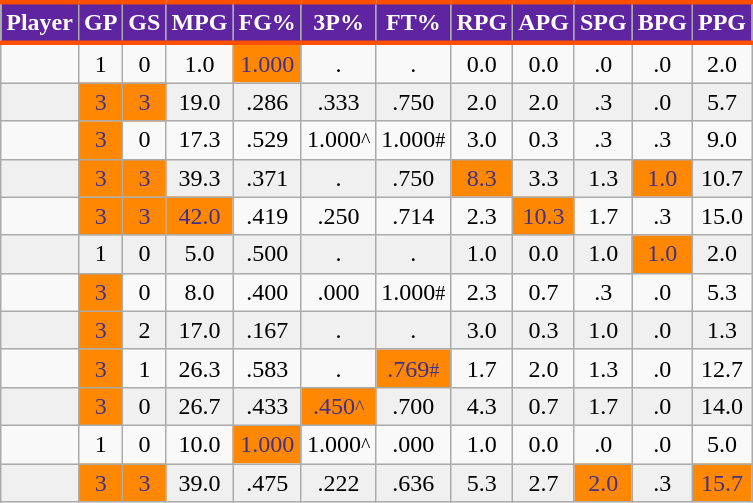<table class="wikitable sortable" style="text-align:right;">
<tr>
<th style="background:#5F249F; color:#FFFFFF; border-top:#FE5000 3px solid; border-bottom:#FE5000 3px solid;">Player</th>
<th style="background:#5F249F; color:#FFFFFF; border-top:#FE5000 3px solid; border-bottom:#FE5000 3px solid;">GP</th>
<th style="background:#5F249F; color:#FFFFFF; border-top:#FE5000 3px solid; border-bottom:#FE5000 3px solid;">GS</th>
<th style="background:#5F249F; color:#FFFFFF; border-top:#FE5000 3px solid; border-bottom:#FE5000 3px solid;">MPG</th>
<th style="background:#5F249F; color:#FFFFFF; border-top:#FE5000 3px solid; border-bottom:#FE5000 3px solid;">FG%</th>
<th style="background:#5F249F; color:#FFFFFF; border-top:#FE5000 3px solid; border-bottom:#FE5000 3px solid;">3P%</th>
<th style="background:#5F249F; color:#FFFFFF; border-top:#FE5000 3px solid; border-bottom:#FE5000 3px solid;">FT%</th>
<th style="background:#5F249F; color:#FFFFFF; border-top:#FE5000 3px solid; border-bottom:#FE5000 3px solid;">RPG</th>
<th style="background:#5F249F; color:#FFFFFF; border-top:#FE5000 3px solid; border-bottom:#FE5000 3px solid;">APG</th>
<th style="background:#5F249F; color:#FFFFFF; border-top:#FE5000 3px solid; border-bottom:#FE5000 3px solid;">SPG</th>
<th style="background:#5F249F; color:#FFFFFF; border-top:#FE5000 3px solid; border-bottom:#FE5000 3px solid;">BPG</th>
<th style="background:#5F249F; color:#FFFFFF; border-top:#FE5000 3px solid; border-bottom:#FE5000 3px solid;">PPG</th>
</tr>
<tr align="center" bgcolor="">
<td></td>
<td>1</td>
<td>0</td>
<td>1.0</td>
<td style="background:#FF8800;color:#423189;">1.000</td>
<td>.</td>
<td>.</td>
<td>0.0</td>
<td>0.0</td>
<td>.0</td>
<td>.0</td>
<td>2.0</td>
</tr>
<tr align="center" bgcolor="#f0f0f0">
<td></td>
<td style="background:#FF8800;color:#423189;">3</td>
<td style="background:#FF8800;color:#423189;">3</td>
<td>19.0</td>
<td>.286</td>
<td>.333</td>
<td>.750</td>
<td>2.0</td>
<td>2.0</td>
<td>.3</td>
<td>.0</td>
<td>5.7</td>
</tr>
<tr align="center" bgcolor="">
<td></td>
<td style="background:#FF8800;color:#423189;">3</td>
<td>0</td>
<td>17.3</td>
<td>.529</td>
<td>1.000<small>^</small></td>
<td>1.000<small>#</small></td>
<td>3.0</td>
<td>0.3</td>
<td>.3</td>
<td>.3</td>
<td>9.0</td>
</tr>
<tr align="center" bgcolor="#f0f0f0">
<td></td>
<td style="background:#FF8800;color:#423189;">3</td>
<td style="background:#FF8800;color:#423189;">3</td>
<td>39.3</td>
<td>.371</td>
<td>.</td>
<td>.750</td>
<td style="background:#FF8800;color:#423189;">8.3</td>
<td>3.3</td>
<td>1.3</td>
<td style="background:#FF8800;color:#423189;">1.0</td>
<td>10.7</td>
</tr>
<tr align="center" bgcolor="">
<td></td>
<td style="background:#FF8800;color:#423189;">3</td>
<td style="background:#FF8800;color:#423189;">3</td>
<td style="background:#FF8800;color:#423189;">42.0</td>
<td>.419</td>
<td>.250</td>
<td>.714</td>
<td>2.3</td>
<td style="background:#FF8800;color:#423189;">10.3</td>
<td>1.7</td>
<td>.3</td>
<td>15.0</td>
</tr>
<tr align="center" bgcolor="#f0f0f0">
<td></td>
<td>1</td>
<td>0</td>
<td>5.0</td>
<td>.500</td>
<td>.</td>
<td>.</td>
<td>1.0</td>
<td>0.0</td>
<td>1.0</td>
<td style="background:#FF8800;color:#423189;">1.0</td>
<td>2.0</td>
</tr>
<tr align="center" bgcolor="">
<td></td>
<td style="background:#FF8800;color:#423189;">3</td>
<td>0</td>
<td>8.0</td>
<td>.400</td>
<td>.000</td>
<td>1.000<small>#</small></td>
<td>2.3</td>
<td>0.7</td>
<td>.3</td>
<td>.0</td>
<td>5.3</td>
</tr>
<tr align="center" bgcolor="#f0f0f0">
<td></td>
<td style="background:#FF8800;color:#423189;">3</td>
<td>2</td>
<td>17.0</td>
<td>.167</td>
<td>.</td>
<td>.</td>
<td>3.0</td>
<td>0.3</td>
<td>1.0</td>
<td>.0</td>
<td>1.3</td>
</tr>
<tr align="center" bgcolor="">
<td></td>
<td style="background:#FF8800;color:#423189;">3</td>
<td>1</td>
<td>26.3</td>
<td>.583</td>
<td>.</td>
<td style="background:#FF8800;color:#423189;">.769<small>#</small></td>
<td>1.7</td>
<td>2.0</td>
<td>1.3</td>
<td>.0</td>
<td>12.7</td>
</tr>
<tr align="center" bgcolor="#f0f0f0">
<td></td>
<td style="background:#FF8800;color:#423189;">3</td>
<td>0</td>
<td>26.7</td>
<td>.433</td>
<td style="background:#FF8800;color:#423189;">.450<small>^</small></td>
<td>.700</td>
<td>4.3</td>
<td>0.7</td>
<td>1.7</td>
<td>.0</td>
<td>14.0</td>
</tr>
<tr align="center" bgcolor="">
<td></td>
<td>1</td>
<td>0</td>
<td>10.0</td>
<td style="background:#FF8800;color:#423189;">1.000</td>
<td>1.000<small>^</small></td>
<td>.000</td>
<td>1.0</td>
<td>0.0</td>
<td>.0</td>
<td>.0</td>
<td>5.0</td>
</tr>
<tr align="center" bgcolor="#f0f0f0">
<td></td>
<td style="background:#FF8800;color:#423189;">3</td>
<td style="background:#FF8800;color:#423189;">3</td>
<td>39.0</td>
<td>.475</td>
<td>.222</td>
<td>.636</td>
<td>5.3</td>
<td>2.7</td>
<td style="background:#FF8800;color:#423189;">2.0</td>
<td>.3</td>
<td style="background:#FF8800;color:#423189;">15.7</td>
</tr>
</table>
